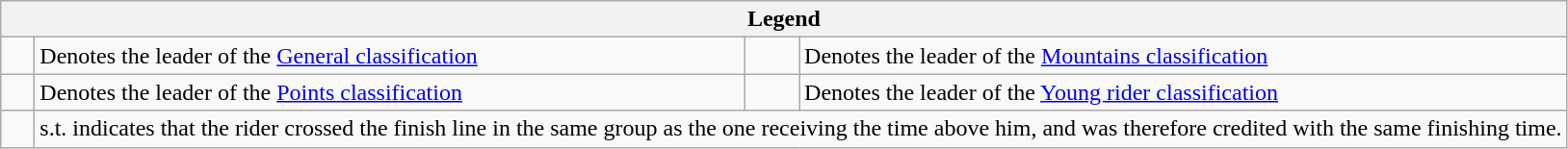<table class="wikitable">
<tr>
<th colspan=4>Legend</th>
</tr>
<tr>
<td>    </td>
<td>Denotes the leader of the <a href='#'>General classification</a></td>
<td>    </td>
<td>Denotes the leader of the <a href='#'>Mountains classification</a></td>
</tr>
<tr>
<td>    </td>
<td>Denotes the leader of the <a href='#'>Points classification</a></td>
<td>    </td>
<td>Denotes the leader of the <a href='#'>Young rider classification</a></td>
</tr>
<tr>
<td>  </td>
<td colspan=3>s.t. indicates that the rider crossed the finish line in the same group as the one receiving the time above him, and was therefore credited with the same finishing time.</td>
</tr>
</table>
